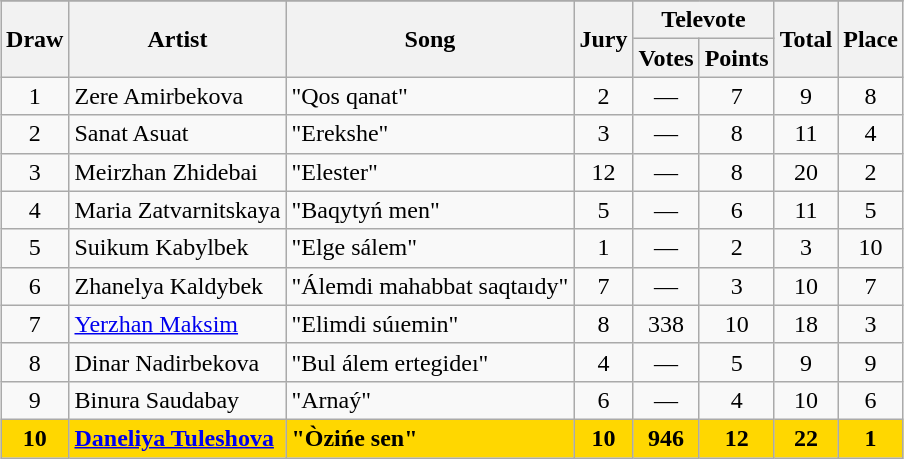<table class="sortable wikitable" style="margin: 1em auto 1em auto; text-align:center">
<tr>
</tr>
<tr>
<th rowspan=2>Draw</th>
<th rowspan=2>Artist</th>
<th rowspan=2>Song</th>
<th rowspan=2>Jury</th>
<th colspan="2"><strong>Televote</strong></th>
<th rowspan=2>Total</th>
<th rowspan=2>Place</th>
</tr>
<tr>
<th>Votes</th>
<th>Points</th>
</tr>
<tr>
<td>1</td>
<td align="left">Zere Amirbekova</td>
<td align="left">"Qos qanat"</td>
<td>2</td>
<td>—</td>
<td>7</td>
<td>9</td>
<td>8</td>
</tr>
<tr>
<td>2</td>
<td align="left">Sanat Asuat</td>
<td align="left">"Erekshe"</td>
<td>3</td>
<td>—</td>
<td>8</td>
<td>11</td>
<td>4</td>
</tr>
<tr>
<td>3</td>
<td align="left">Meirzhan Zhidebai</td>
<td align="left">"Elester"</td>
<td>12</td>
<td>—</td>
<td>8</td>
<td>20</td>
<td>2</td>
</tr>
<tr>
<td>4</td>
<td align="left">Maria Zatvarnitskaya</td>
<td align="left">"Baqytyń men"</td>
<td>5</td>
<td>—</td>
<td>6</td>
<td>11</td>
<td>5</td>
</tr>
<tr>
<td>5</td>
<td align="left">Suikum Kabylbek</td>
<td align="left">"Elge sálem"</td>
<td>1</td>
<td>—</td>
<td>2</td>
<td>3</td>
<td>10</td>
</tr>
<tr>
<td>6</td>
<td align="left">Zhanelya Kaldybek</td>
<td align="left">"Álemdi mahabbat saqtaıdy"</td>
<td>7</td>
<td>—</td>
<td>3</td>
<td>10</td>
<td>7</td>
</tr>
<tr>
<td>7</td>
<td align="left"><a href='#'>Yerzhan Maksim</a></td>
<td align="left">"Elimdi súıemin"</td>
<td>8</td>
<td>338</td>
<td>10</td>
<td>18</td>
<td>3</td>
</tr>
<tr>
<td>8</td>
<td align="left">Dinar Nadirbekova</td>
<td align="left">"Bul álem ertegideı"</td>
<td>4</td>
<td>—</td>
<td>5</td>
<td>9</td>
<td>9</td>
</tr>
<tr>
<td>9</td>
<td align="left">Binura Saudabay</td>
<td align="left">"Arnaý"</td>
<td>6</td>
<td>—</td>
<td>4</td>
<td>10</td>
<td>6</td>
</tr>
<tr style="font-weight:bold; background:gold;">
<td>10</td>
<td align="left"><a href='#'>Daneliya Tuleshova</a></td>
<td align="left">"Òzińe sen"</td>
<td>10</td>
<td>946</td>
<td>12</td>
<td>22</td>
<td>1</td>
</tr>
</table>
